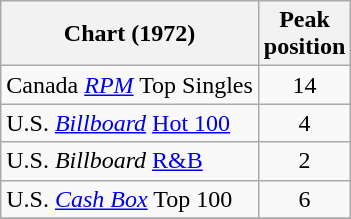<table class="wikitable sortable">
<tr>
<th>Chart (1972)</th>
<th>Peak<br>position</th>
</tr>
<tr>
<td>Canada <em><a href='#'>RPM</a></em> Top Singles</td>
<td style="text-align:center;">14</td>
</tr>
<tr>
<td>U.S. <em><a href='#'>Billboard</a></em> <a href='#'>Hot 100</a></td>
<td style="text-align:center;">4</td>
</tr>
<tr>
<td>U.S. <em>Billboard</em> <a href='#'>R&B</a></td>
<td style="text-align:center;">2</td>
</tr>
<tr>
<td>U.S. <a href='#'><em>Cash Box</em></a> Top 100</td>
<td align="center">6</td>
</tr>
<tr>
</tr>
</table>
